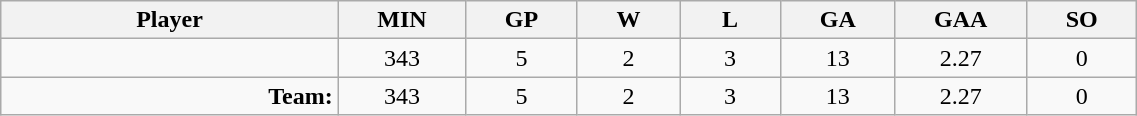<table class="wikitable sortable" width="60%">
<tr>
<th bgcolor="#DDDDFF" width="10%">Player</th>
<th width="3%" bgcolor="#DDDDFF" title="Minutes played">MIN</th>
<th width="3%" bgcolor="#DDDDFF" title="Games played in">GP</th>
<th width="3%" bgcolor="#DDDDFF" title="Wins">W</th>
<th width="3%" bgcolor="#DDDDFF"title="Losses">L</th>
<th width="3%" bgcolor="#DDDDFF" title="Goals against">GA</th>
<th width="3%" bgcolor="#DDDDFF" title="Goals against average">GAA</th>
<th width="3%" bgcolor="#DDDDFF" title="Shut-outs">SO</th>
</tr>
<tr align="center">
<td align="right"></td>
<td>343</td>
<td>5</td>
<td>2</td>
<td>3</td>
<td>13</td>
<td>2.27</td>
<td>0</td>
</tr>
<tr align="center">
<td align="right"><strong>Team:</strong></td>
<td>343</td>
<td>5</td>
<td>2</td>
<td>3</td>
<td>13</td>
<td>2.27</td>
<td>0</td>
</tr>
</table>
